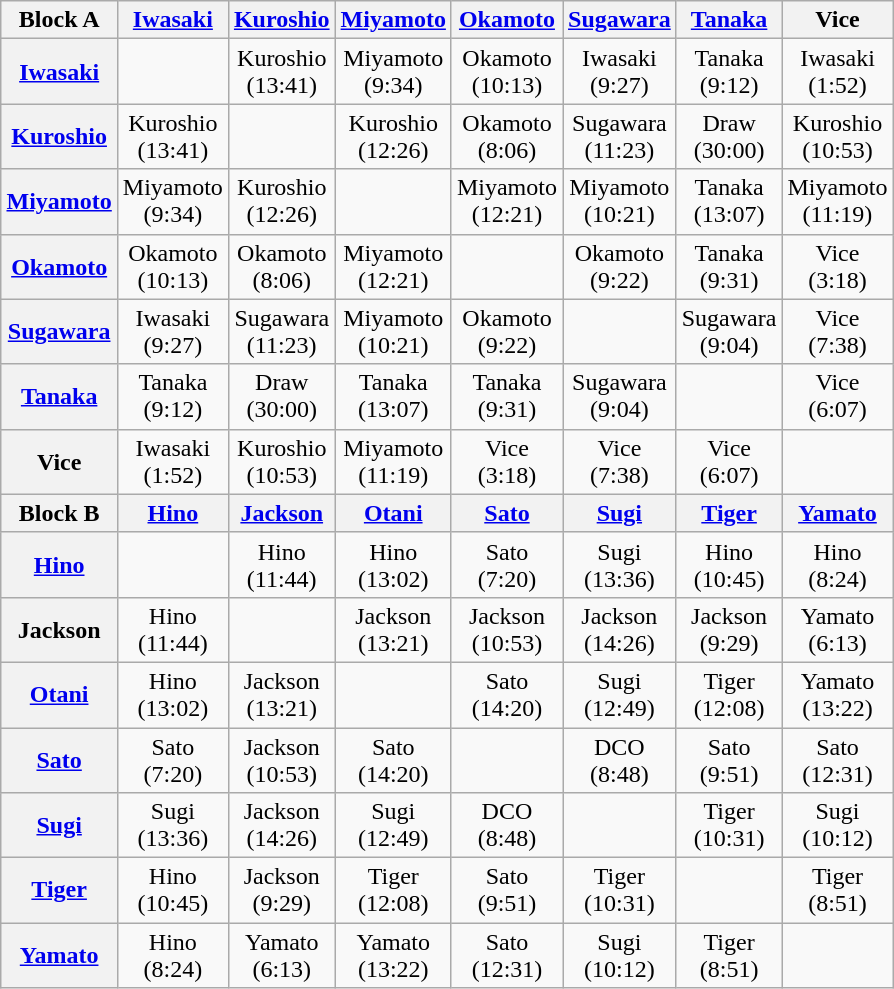<table class="wikitable" style="margin: 1em auto 1em auto">
<tr align="center">
<th>Block A</th>
<th><a href='#'>Iwasaki</a></th>
<th><a href='#'>Kuroshio</a></th>
<th><a href='#'>Miyamoto</a></th>
<th><a href='#'>Okamoto</a></th>
<th><a href='#'>Sugawara</a></th>
<th><a href='#'>Tanaka</a></th>
<th>Vice</th>
</tr>
<tr align="center">
<th><a href='#'>Iwasaki</a></th>
<td></td>
<td>Kuroshio<br>(13:41)</td>
<td>Miyamoto<br>(9:34)</td>
<td>Okamoto<br>(10:13)</td>
<td>Iwasaki<br>(9:27)</td>
<td>Tanaka<br>(9:12)</td>
<td>Iwasaki<br>(1:52)</td>
</tr>
<tr align="center">
<th><a href='#'>Kuroshio</a></th>
<td>Kuroshio<br>(13:41)</td>
<td></td>
<td>Kuroshio<br>(12:26)</td>
<td>Okamoto<br>(8:06)</td>
<td>Sugawara<br>(11:23)</td>
<td>Draw<br>(30:00)</td>
<td>Kuroshio<br>(10:53)</td>
</tr>
<tr align="center">
<th><a href='#'>Miyamoto</a></th>
<td>Miyamoto<br>(9:34)</td>
<td>Kuroshio<br>(12:26)</td>
<td></td>
<td>Miyamoto<br>(12:21)</td>
<td>Miyamoto<br>(10:21)</td>
<td>Tanaka<br>(13:07)</td>
<td>Miyamoto<br>(11:19)</td>
</tr>
<tr align="center">
<th><a href='#'>Okamoto</a></th>
<td>Okamoto<br>(10:13)</td>
<td>Okamoto<br>(8:06)</td>
<td>Miyamoto<br>(12:21)</td>
<td></td>
<td>Okamoto<br>(9:22)</td>
<td>Tanaka<br>(9:31)</td>
<td>Vice<br>(3:18)</td>
</tr>
<tr align="center">
<th><a href='#'>Sugawara</a></th>
<td>Iwasaki<br>(9:27)</td>
<td>Sugawara<br>(11:23)</td>
<td>Miyamoto<br>(10:21)</td>
<td>Okamoto<br>(9:22)</td>
<td></td>
<td>Sugawara<br>(9:04)</td>
<td>Vice<br>(7:38)</td>
</tr>
<tr align="center">
<th><a href='#'>Tanaka</a></th>
<td>Tanaka<br>(9:12)</td>
<td>Draw<br>(30:00)</td>
<td>Tanaka<br>(13:07)</td>
<td>Tanaka<br>(9:31)</td>
<td>Sugawara<br>(9:04)</td>
<td></td>
<td>Vice<br>(6:07)</td>
</tr>
<tr align="center">
<th>Vice</th>
<td>Iwasaki<br>(1:52)</td>
<td>Kuroshio<br>(10:53)</td>
<td>Miyamoto<br>(11:19)</td>
<td>Vice<br>(3:18)</td>
<td>Vice<br>(7:38)</td>
<td>Vice<br>(6:07)</td>
<td></td>
</tr>
<tr align="center">
<th>Block B</th>
<th><a href='#'>Hino</a></th>
<th><a href='#'>Jackson</a></th>
<th><a href='#'>Otani</a></th>
<th><a href='#'>Sato</a></th>
<th><a href='#'>Sugi</a></th>
<th><a href='#'>Tiger</a></th>
<th><a href='#'>Yamato</a></th>
</tr>
<tr align="center">
<th><a href='#'>Hino</a></th>
<td></td>
<td>Hino<br>(11:44)</td>
<td>Hino<br>(13:02)</td>
<td>Sato<br>(7:20)</td>
<td>Sugi<br>(13:36)</td>
<td>Hino<br>(10:45)</td>
<td>Hino<br>(8:24)</td>
</tr>
<tr align="center">
<th>Jackson</th>
<td>Hino<br>(11:44)</td>
<td></td>
<td>Jackson<br>(13:21)</td>
<td>Jackson<br>(10:53)</td>
<td>Jackson<br>(14:26)</td>
<td>Jackson<br>(9:29)</td>
<td>Yamato<br>(6:13)</td>
</tr>
<tr align="center">
<th><a href='#'>Otani</a></th>
<td>Hino<br>(13:02)</td>
<td>Jackson<br>(13:21)</td>
<td></td>
<td>Sato<br>(14:20)</td>
<td>Sugi<br>(12:49)</td>
<td>Tiger<br>(12:08)</td>
<td>Yamato<br>(13:22)</td>
</tr>
<tr align="center">
<th><a href='#'>Sato</a></th>
<td>Sato<br>(7:20)</td>
<td>Jackson<br>(10:53)</td>
<td>Sato<br>(14:20)</td>
<td></td>
<td>DCO<br>(8:48)</td>
<td>Sato<br>(9:51)</td>
<td>Sato<br>(12:31)</td>
</tr>
<tr align="center">
<th><a href='#'>Sugi</a></th>
<td>Sugi<br>(13:36)</td>
<td>Jackson<br>(14:26)</td>
<td>Sugi<br>(12:49)</td>
<td>DCO<br>(8:48)</td>
<td></td>
<td>Tiger<br>(10:31)</td>
<td>Sugi<br>(10:12)</td>
</tr>
<tr align="center">
<th><a href='#'>Tiger</a></th>
<td>Hino<br>(10:45)</td>
<td>Jackson<br>(9:29)</td>
<td>Tiger<br>(12:08)</td>
<td>Sato<br>(9:51)</td>
<td>Tiger<br>(10:31)</td>
<td></td>
<td>Tiger<br>(8:51)</td>
</tr>
<tr align="center">
<th><a href='#'>Yamato</a></th>
<td>Hino<br>(8:24)</td>
<td>Yamato<br>(6:13)</td>
<td>Yamato<br>(13:22)</td>
<td>Sato<br>(12:31)</td>
<td>Sugi<br>(10:12)</td>
<td>Tiger<br>(8:51)</td>
<td></td>
</tr>
</table>
